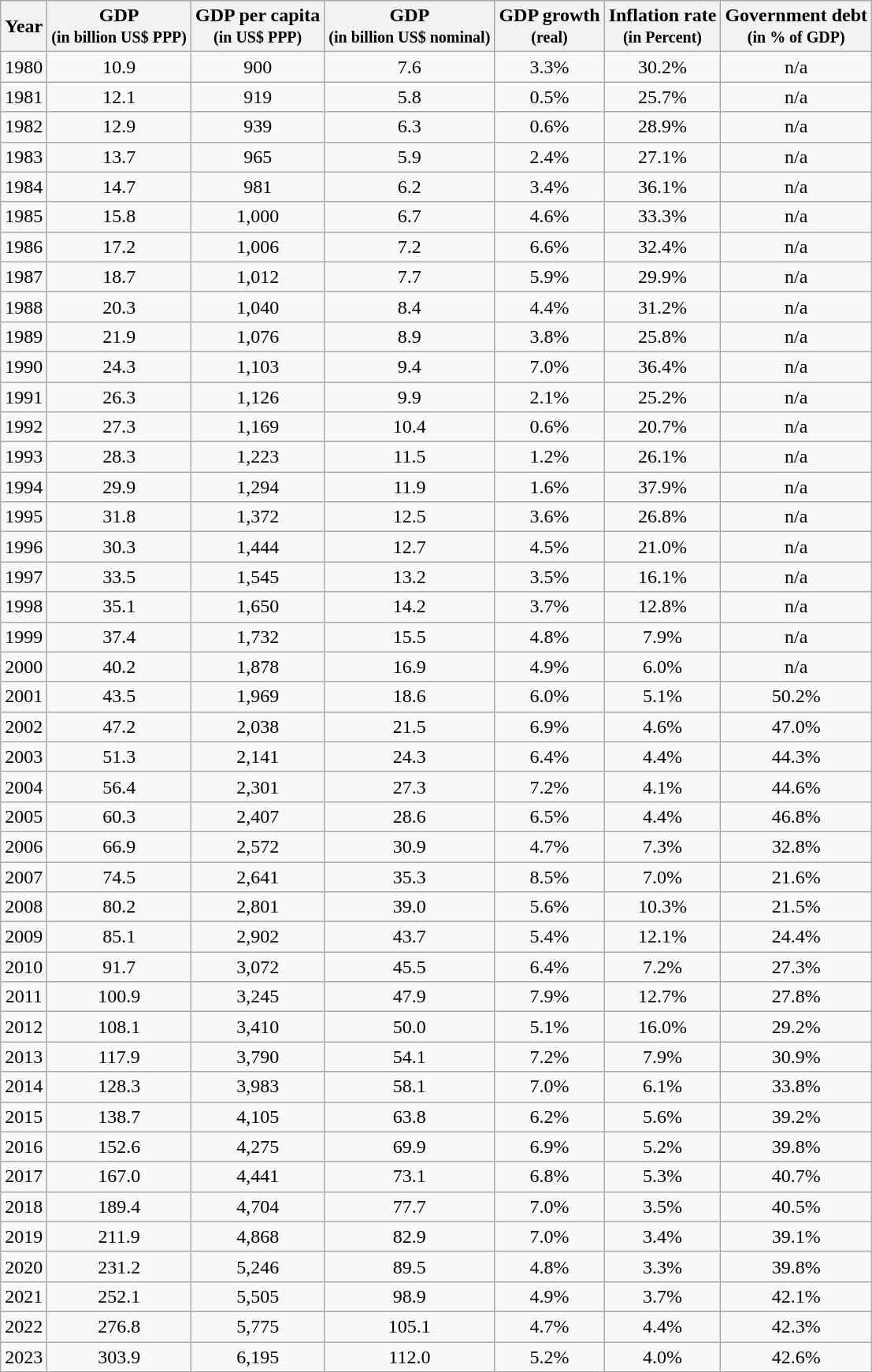<table class="wikitable sortable sticky-header" style="text-align:center;">
<tr>
<th>Year</th>
<th>GDP<br><small>(in billion US$ PPP)</small></th>
<th>GDP per capita<br><small>(in US$ PPP)</small></th>
<th>GDP<br><small>(in billion US$ nominal)</small></th>
<th>GDP growth<br><small>(real)</small></th>
<th>Inflation rate<br><small>(in Percent)</small></th>
<th>Government debt<br><small>(in % of GDP)</small></th>
</tr>
<tr>
<td>1980</td>
<td>10.9</td>
<td>900</td>
<td>7.6</td>
<td>3.3%</td>
<td>30.2%</td>
<td>n/a</td>
</tr>
<tr>
<td>1981</td>
<td>12.1</td>
<td>919</td>
<td>5.8</td>
<td>0.5%</td>
<td>25.7%</td>
<td>n/a</td>
</tr>
<tr>
<td>1982</td>
<td>12.9</td>
<td>939</td>
<td>6.3</td>
<td>0.6%</td>
<td>28.9%</td>
<td>n/a</td>
</tr>
<tr>
<td>1983</td>
<td>13.7</td>
<td>965</td>
<td>5.9</td>
<td>2.4%</td>
<td>27.1%</td>
<td>n/a</td>
</tr>
<tr>
<td>1984</td>
<td>14.7</td>
<td>981</td>
<td>6.2</td>
<td>3.4%</td>
<td>36.1%</td>
<td>n/a</td>
</tr>
<tr>
<td>1985</td>
<td>15.8</td>
<td>1,000</td>
<td>6.7</td>
<td>4.6%</td>
<td>33.3%</td>
<td>n/a</td>
</tr>
<tr>
<td>1986</td>
<td>17.2</td>
<td>1,006</td>
<td>7.2</td>
<td>6.6%</td>
<td>32.4%</td>
<td>n/a</td>
</tr>
<tr>
<td>1987</td>
<td>18.7</td>
<td>1,012</td>
<td>7.7</td>
<td>5.9%</td>
<td>29.9%</td>
<td>n/a</td>
</tr>
<tr>
<td>1988</td>
<td>20.3</td>
<td>1,040</td>
<td>8.4</td>
<td>4.4%</td>
<td>31.2%</td>
<td>n/a</td>
</tr>
<tr>
<td>1989</td>
<td>21.9</td>
<td>1,076</td>
<td>8.9</td>
<td>3.8%</td>
<td>25.8%</td>
<td>n/a</td>
</tr>
<tr>
<td>1990</td>
<td>24.3</td>
<td>1,103</td>
<td>9.4</td>
<td>7.0%</td>
<td>36.4%</td>
<td>n/a</td>
</tr>
<tr>
<td>1991</td>
<td>26.3</td>
<td>1,126</td>
<td>9.9</td>
<td>2.1%</td>
<td>25.2%</td>
<td>n/a</td>
</tr>
<tr>
<td>1992</td>
<td>27.3</td>
<td>1,169</td>
<td>10.4</td>
<td>0.6%</td>
<td>20.7%</td>
<td>n/a</td>
</tr>
<tr>
<td>1993</td>
<td>28.3</td>
<td>1,223</td>
<td>11.5</td>
<td>1.2%</td>
<td>26.1%</td>
<td>n/a</td>
</tr>
<tr>
<td>1994</td>
<td>29.9</td>
<td>1,294</td>
<td>11.9</td>
<td>1.6%</td>
<td>37.9%</td>
<td>n/a</td>
</tr>
<tr>
<td>1995</td>
<td>31.8</td>
<td>1,372</td>
<td>12.5</td>
<td>3.6%</td>
<td>26.8%</td>
<td>n/a</td>
</tr>
<tr>
<td>1996</td>
<td>30.3</td>
<td>1,444</td>
<td>12.7</td>
<td>4.5%</td>
<td>21.0%</td>
<td>n/a</td>
</tr>
<tr>
<td>1997</td>
<td>33.5</td>
<td>1,545</td>
<td>13.2</td>
<td>3.5%</td>
<td>16.1%</td>
<td>n/a</td>
</tr>
<tr>
<td>1998</td>
<td>35.1</td>
<td>1,650</td>
<td>14.2</td>
<td>3.7%</td>
<td>12.8%</td>
<td>n/a</td>
</tr>
<tr>
<td>1999</td>
<td>37.4</td>
<td>1,732</td>
<td>15.5</td>
<td>4.8%</td>
<td>7.9%</td>
<td>n/a</td>
</tr>
<tr>
<td>2000</td>
<td>40.2</td>
<td>1,878</td>
<td>16.9</td>
<td>4.9%</td>
<td>6.0%</td>
<td>n/a</td>
</tr>
<tr>
<td>2001</td>
<td>43.5</td>
<td>1,969</td>
<td>18.6</td>
<td>6.0%</td>
<td>5.1%</td>
<td>50.2%</td>
</tr>
<tr>
<td>2002</td>
<td>47.2</td>
<td>2,038</td>
<td>21.5</td>
<td>6.9%</td>
<td>4.6%</td>
<td>47.0%</td>
</tr>
<tr>
<td>2003</td>
<td>51.3</td>
<td>2,141</td>
<td>24.3</td>
<td>6.4%</td>
<td>4.4%</td>
<td>44.3%</td>
</tr>
<tr>
<td>2004</td>
<td>56.4</td>
<td>2,301</td>
<td>27.3</td>
<td>7.2%</td>
<td>4.1%</td>
<td>44.6%</td>
</tr>
<tr>
<td>2005</td>
<td>60.3</td>
<td>2,407</td>
<td>28.6</td>
<td>6.5%</td>
<td>4.4%</td>
<td>46.8%</td>
</tr>
<tr>
<td>2006</td>
<td>66.9</td>
<td>2,572</td>
<td>30.9</td>
<td>4.7%</td>
<td>7.3%</td>
<td>32.8%</td>
</tr>
<tr>
<td>2007</td>
<td>74.5</td>
<td>2,641</td>
<td>35.3</td>
<td>8.5%</td>
<td>7.0%</td>
<td>21.6%</td>
</tr>
<tr>
<td>2008</td>
<td>80.2</td>
<td>2,801</td>
<td>39.0</td>
<td>5.6%</td>
<td>10.3%</td>
<td>21.5%</td>
</tr>
<tr>
<td>2009</td>
<td>85.1</td>
<td>2,902</td>
<td>43.7</td>
<td>5.4%</td>
<td>12.1%</td>
<td>24.4%</td>
</tr>
<tr>
<td>2010</td>
<td>91.7</td>
<td>3,072</td>
<td>45.5</td>
<td>6.4%</td>
<td>7.2%</td>
<td>27.3%</td>
</tr>
<tr>
<td>2011</td>
<td>100.9</td>
<td>3,245</td>
<td>47.9</td>
<td>7.9%</td>
<td>12.7%</td>
<td>27.8%</td>
</tr>
<tr>
<td>2012</td>
<td>108.1</td>
<td>3,410</td>
<td>50.0</td>
<td>5.1%</td>
<td>16.0%</td>
<td>29.2%</td>
</tr>
<tr>
<td>2013</td>
<td>117.9</td>
<td>3,790</td>
<td>54.1</td>
<td>7.2%</td>
<td>7.9%</td>
<td>30.9%</td>
</tr>
<tr>
<td>2014</td>
<td>128.3</td>
<td>3,983</td>
<td>58.1</td>
<td>7.0%</td>
<td>6.1%</td>
<td>33.8%</td>
</tr>
<tr>
<td>2015</td>
<td>138.7</td>
<td>4,105</td>
<td>63.8</td>
<td>6.2%</td>
<td>5.6%</td>
<td>39.2%</td>
</tr>
<tr>
<td>2016</td>
<td>152.6</td>
<td>4,275</td>
<td>69.9</td>
<td>6.9%</td>
<td>5.2%</td>
<td>39.8%</td>
</tr>
<tr>
<td>2017</td>
<td>167.0</td>
<td>4,441</td>
<td>73.1</td>
<td>6.8%</td>
<td>5.3%</td>
<td>40.7%</td>
</tr>
<tr>
<td>2018</td>
<td>189.4</td>
<td>4,704</td>
<td>77.7</td>
<td>7.0%</td>
<td>3.5%</td>
<td>40.5%</td>
</tr>
<tr>
<td>2019</td>
<td>211.9</td>
<td>4,868</td>
<td>82.9</td>
<td>7.0%</td>
<td>3.4%</td>
<td>39.1%</td>
</tr>
<tr>
<td>2020</td>
<td>231.2</td>
<td>5,246</td>
<td>89.5</td>
<td>4.8%</td>
<td>3.3%</td>
<td>39.8%</td>
</tr>
<tr>
<td>2021</td>
<td>252.1</td>
<td>5,505</td>
<td>98.9</td>
<td>4.9%</td>
<td>3.7%</td>
<td>42.1%</td>
</tr>
<tr>
<td>2022</td>
<td>276.8</td>
<td>5,775</td>
<td>105.1</td>
<td>4.7%</td>
<td>4.4%</td>
<td>42.3%</td>
</tr>
<tr>
<td>2023</td>
<td>303.9</td>
<td>6,195</td>
<td>112.0</td>
<td>5.2%</td>
<td>4.0%</td>
<td>42.6%</td>
</tr>
</table>
